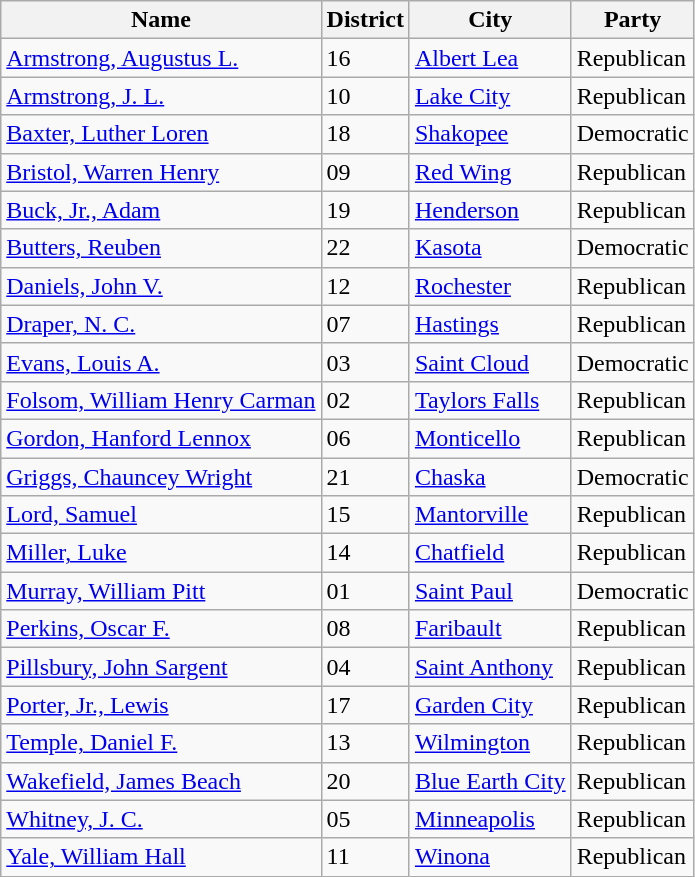<table class="wikitable sortable">
<tr>
<th>Name</th>
<th>District</th>
<th>City</th>
<th>Party</th>
</tr>
<tr>
<td><a href='#'>Armstrong, Augustus L.</a></td>
<td>16</td>
<td><a href='#'>Albert Lea</a></td>
<td>Republican</td>
</tr>
<tr>
<td><a href='#'>Armstrong, J. L.</a></td>
<td>10</td>
<td><a href='#'>Lake City</a></td>
<td>Republican</td>
</tr>
<tr>
<td><a href='#'>Baxter, Luther Loren</a></td>
<td>18</td>
<td><a href='#'>Shakopee</a></td>
<td>Democratic</td>
</tr>
<tr>
<td><a href='#'>Bristol, Warren Henry</a></td>
<td>09</td>
<td><a href='#'>Red Wing</a></td>
<td>Republican</td>
</tr>
<tr>
<td><a href='#'>Buck, Jr., Adam</a></td>
<td>19</td>
<td><a href='#'>Henderson</a></td>
<td>Republican</td>
</tr>
<tr>
<td><a href='#'>Butters, Reuben</a></td>
<td>22</td>
<td><a href='#'>Kasota</a></td>
<td>Democratic</td>
</tr>
<tr>
<td><a href='#'>Daniels, John V.</a></td>
<td>12</td>
<td><a href='#'>Rochester</a></td>
<td>Republican</td>
</tr>
<tr>
<td><a href='#'>Draper, N. C.</a></td>
<td>07</td>
<td><a href='#'>Hastings</a></td>
<td>Republican</td>
</tr>
<tr>
<td><a href='#'>Evans, Louis A.</a></td>
<td>03</td>
<td><a href='#'>Saint Cloud</a></td>
<td>Democratic</td>
</tr>
<tr>
<td><a href='#'>Folsom, William Henry Carman</a></td>
<td>02</td>
<td><a href='#'>Taylors Falls</a></td>
<td>Republican</td>
</tr>
<tr>
<td><a href='#'>Gordon, Hanford Lennox</a></td>
<td>06</td>
<td><a href='#'>Monticello</a></td>
<td>Republican</td>
</tr>
<tr>
<td><a href='#'>Griggs, Chauncey Wright</a></td>
<td>21</td>
<td><a href='#'>Chaska</a></td>
<td>Democratic</td>
</tr>
<tr>
<td><a href='#'>Lord, Samuel</a></td>
<td>15</td>
<td><a href='#'>Mantorville</a></td>
<td>Republican</td>
</tr>
<tr>
<td><a href='#'>Miller, Luke</a></td>
<td>14</td>
<td><a href='#'>Chatfield</a></td>
<td>Republican</td>
</tr>
<tr>
<td><a href='#'>Murray, William Pitt</a></td>
<td>01</td>
<td><a href='#'>Saint Paul</a></td>
<td>Democratic</td>
</tr>
<tr>
<td><a href='#'>Perkins, Oscar F.</a></td>
<td>08</td>
<td><a href='#'>Faribault</a></td>
<td>Republican</td>
</tr>
<tr>
<td><a href='#'>Pillsbury, John Sargent</a></td>
<td>04</td>
<td><a href='#'>Saint Anthony</a></td>
<td>Republican</td>
</tr>
<tr>
<td><a href='#'>Porter, Jr., Lewis</a></td>
<td>17</td>
<td><a href='#'>Garden City</a></td>
<td>Republican</td>
</tr>
<tr>
<td><a href='#'>Temple, Daniel F.</a></td>
<td>13</td>
<td><a href='#'>Wilmington</a></td>
<td>Republican</td>
</tr>
<tr>
<td><a href='#'>Wakefield, James Beach</a></td>
<td>20</td>
<td><a href='#'>Blue Earth City</a></td>
<td>Republican</td>
</tr>
<tr>
<td><a href='#'>Whitney, J. C.</a></td>
<td>05</td>
<td><a href='#'>Minneapolis</a></td>
<td>Republican</td>
</tr>
<tr>
<td><a href='#'>Yale, William Hall</a></td>
<td>11</td>
<td><a href='#'>Winona</a></td>
<td>Republican</td>
</tr>
</table>
